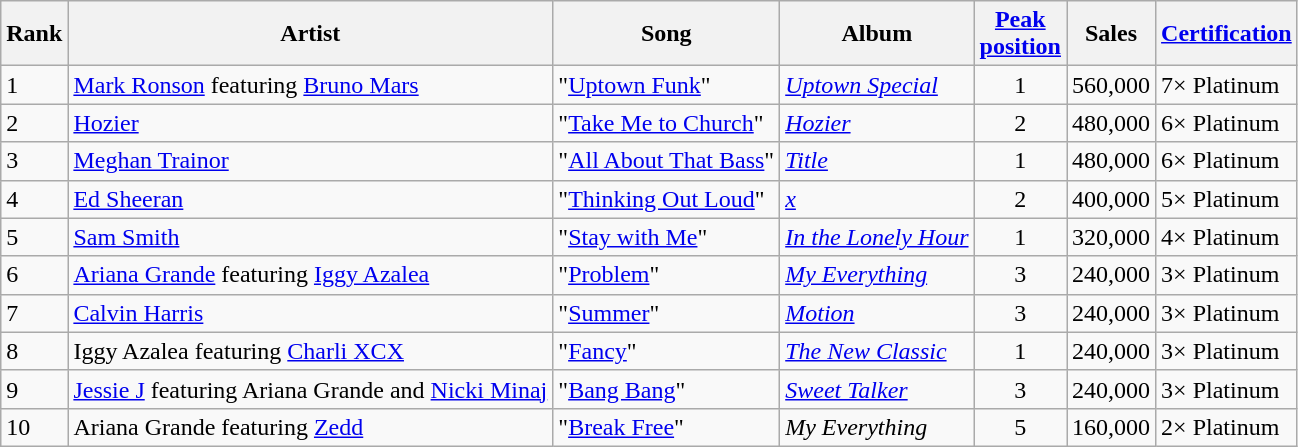<table class="wikitable sortable">
<tr>
<th>Rank</th>
<th>Artist</th>
<th>Song</th>
<th>Album</th>
<th><a href='#'>Peak<br>position</a></th>
<th>Sales</th>
<th><a href='#'>Certification</a></th>
</tr>
<tr>
<td>1</td>
<td><a href='#'>Mark Ronson</a> featuring <a href='#'>Bruno Mars</a></td>
<td>"<a href='#'>Uptown Funk</a>"</td>
<td><em><a href='#'>Uptown Special</a></em></td>
<td align="center">1</td>
<td>560,000</td>
<td>7× Platinum</td>
</tr>
<tr>
<td>2</td>
<td><a href='#'>Hozier</a></td>
<td>"<a href='#'>Take Me to Church</a>"</td>
<td><em><a href='#'>Hozier</a></em></td>
<td align="center">2</td>
<td>480,000</td>
<td>6× Platinum</td>
</tr>
<tr>
<td>3</td>
<td><a href='#'>Meghan Trainor</a></td>
<td>"<a href='#'>All About That Bass</a>"</td>
<td><em><a href='#'>Title</a></em></td>
<td align="center">1</td>
<td>480,000</td>
<td>6× Platinum</td>
</tr>
<tr>
<td>4</td>
<td><a href='#'>Ed Sheeran</a></td>
<td>"<a href='#'>Thinking Out Loud</a>"</td>
<td><em><a href='#'>x</a></em></td>
<td align="center">2</td>
<td>400,000</td>
<td>5× Platinum</td>
</tr>
<tr>
<td>5</td>
<td><a href='#'>Sam Smith</a></td>
<td>"<a href='#'>Stay with Me</a>"</td>
<td><em><a href='#'>In the Lonely Hour</a></em></td>
<td align="center">1</td>
<td>320,000</td>
<td>4× Platinum</td>
</tr>
<tr>
<td>6</td>
<td><a href='#'>Ariana Grande</a> featuring <a href='#'>Iggy Azalea</a></td>
<td>"<a href='#'>Problem</a>"</td>
<td><em><a href='#'>My Everything</a></em></td>
<td align="center">3</td>
<td>240,000</td>
<td>3× Platinum</td>
</tr>
<tr>
<td>7</td>
<td><a href='#'>Calvin Harris</a></td>
<td>"<a href='#'>Summer</a>"</td>
<td><em><a href='#'>Motion</a></em></td>
<td align="center">3</td>
<td>240,000</td>
<td>3× Platinum</td>
</tr>
<tr>
<td>8</td>
<td>Iggy Azalea featuring <a href='#'>Charli XCX</a></td>
<td>"<a href='#'>Fancy</a>"</td>
<td><em><a href='#'>The New Classic</a></em></td>
<td align="center">1</td>
<td>240,000</td>
<td>3× Platinum</td>
</tr>
<tr>
<td>9</td>
<td><a href='#'>Jessie J</a> featuring Ariana Grande and <a href='#'>Nicki Minaj</a></td>
<td>"<a href='#'>Bang Bang</a>"</td>
<td><em><a href='#'>Sweet Talker</a></em></td>
<td align="center">3</td>
<td>240,000</td>
<td>3× Platinum</td>
</tr>
<tr>
<td>10</td>
<td>Ariana Grande featuring <a href='#'>Zedd</a></td>
<td>"<a href='#'>Break Free</a>"</td>
<td><em>My Everything</em></td>
<td align="center">5</td>
<td>160,000</td>
<td>2× Platinum</td>
</tr>
</table>
